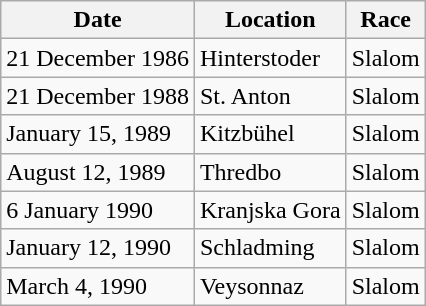<table class="wikitable">
<tr>
<th>Date</th>
<th>Location</th>
<th>Race</th>
</tr>
<tr>
<td>21 December 1986</td>
<td> Hinterstoder</td>
<td>Slalom</td>
</tr>
<tr>
<td>21 December 1988</td>
<td> St. Anton</td>
<td>Slalom</td>
</tr>
<tr>
<td>January 15, 1989</td>
<td> Kitzbühel</td>
<td>Slalom</td>
</tr>
<tr>
<td>August 12, 1989</td>
<td> Thredbo</td>
<td>Slalom</td>
</tr>
<tr>
<td>6 January 1990</td>
<td> Kranjska Gora</td>
<td>Slalom</td>
</tr>
<tr>
<td>January 12, 1990</td>
<td> Schladming</td>
<td>Slalom</td>
</tr>
<tr>
<td>March 4, 1990</td>
<td> Veysonnaz</td>
<td>Slalom</td>
</tr>
</table>
